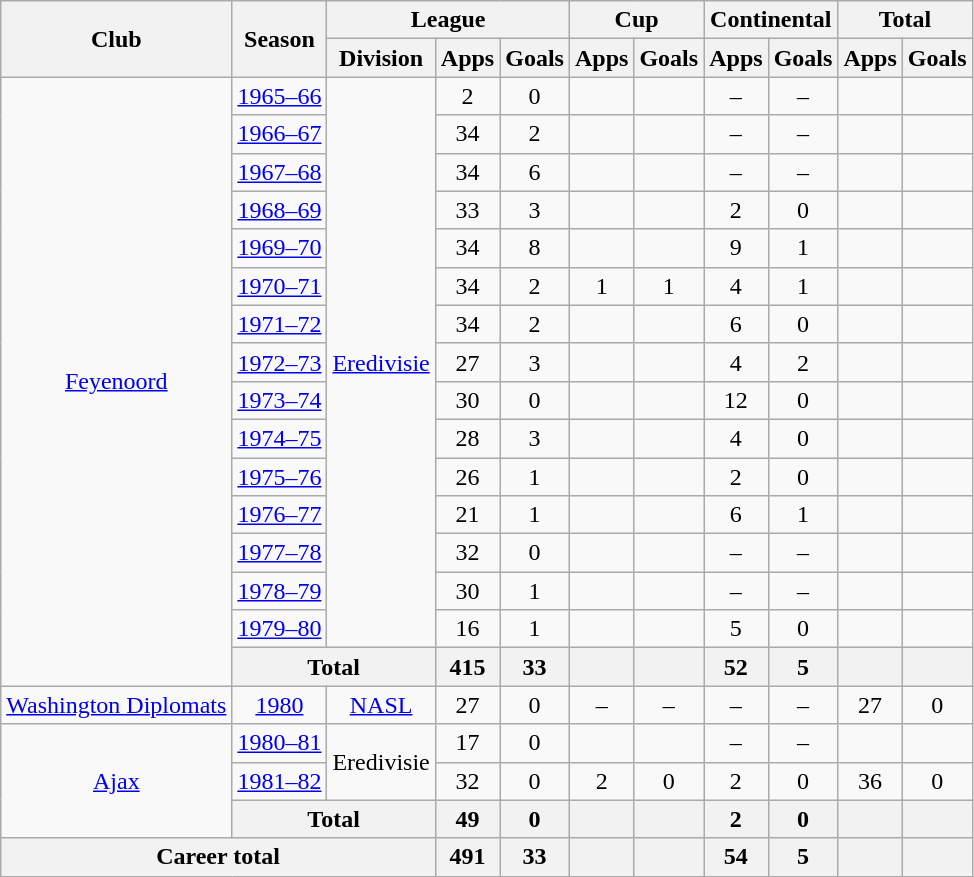<table class="wikitable" style="text-align:center">
<tr>
<th rowspan="2">Club</th>
<th rowspan="2">Season</th>
<th colspan="3">League</th>
<th colspan="2">Cup</th>
<th colspan="2">Continental</th>
<th colspan="2">Total</th>
</tr>
<tr>
<th>Division</th>
<th>Apps</th>
<th>Goals</th>
<th>Apps</th>
<th>Goals</th>
<th>Apps</th>
<th>Goals</th>
<th>Apps</th>
<th>Goals</th>
</tr>
<tr>
<td rowspan="16"><a href='#'>Feyenoord</a></td>
<td><a href='#'>1965–66</a></td>
<td rowspan="15"><a href='#'>Eredivisie</a></td>
<td>2</td>
<td>0</td>
<td></td>
<td></td>
<td>–</td>
<td>–</td>
<td></td>
<td></td>
</tr>
<tr>
<td><a href='#'>1966–67</a></td>
<td>34</td>
<td>2</td>
<td></td>
<td></td>
<td>–</td>
<td>–</td>
<td></td>
<td></td>
</tr>
<tr>
<td><a href='#'>1967–68</a></td>
<td>34</td>
<td>6</td>
<td></td>
<td></td>
<td>–</td>
<td>–</td>
<td></td>
<td></td>
</tr>
<tr>
<td><a href='#'>1968–69</a></td>
<td>33</td>
<td>3</td>
<td></td>
<td></td>
<td>2</td>
<td>0</td>
<td></td>
<td></td>
</tr>
<tr>
<td><a href='#'>1969–70</a></td>
<td>34</td>
<td>8</td>
<td></td>
<td></td>
<td>9</td>
<td>1</td>
<td></td>
<td></td>
</tr>
<tr>
<td><a href='#'>1970–71</a></td>
<td>34</td>
<td>2</td>
<td>1</td>
<td>1</td>
<td>4</td>
<td>1</td>
<td></td>
<td></td>
</tr>
<tr>
<td><a href='#'>1971–72</a></td>
<td>34</td>
<td>2</td>
<td></td>
<td></td>
<td>6</td>
<td>0</td>
<td></td>
<td></td>
</tr>
<tr>
<td><a href='#'>1972–73</a></td>
<td>27</td>
<td>3</td>
<td></td>
<td></td>
<td>4</td>
<td>2</td>
<td></td>
<td></td>
</tr>
<tr>
<td><a href='#'>1973–74</a></td>
<td>30</td>
<td>0</td>
<td></td>
<td></td>
<td>12</td>
<td>0</td>
<td></td>
<td></td>
</tr>
<tr>
<td><a href='#'>1974–75</a></td>
<td>28</td>
<td>3</td>
<td></td>
<td></td>
<td>4</td>
<td>0</td>
<td></td>
<td></td>
</tr>
<tr>
<td><a href='#'>1975–76</a></td>
<td>26</td>
<td>1</td>
<td></td>
<td></td>
<td>2</td>
<td>0</td>
<td></td>
<td></td>
</tr>
<tr>
<td><a href='#'>1976–77</a></td>
<td>21</td>
<td>1</td>
<td></td>
<td></td>
<td>6</td>
<td>1</td>
<td></td>
<td></td>
</tr>
<tr>
<td><a href='#'>1977–78</a></td>
<td>32</td>
<td>0</td>
<td></td>
<td></td>
<td>–</td>
<td>–</td>
<td></td>
<td></td>
</tr>
<tr>
<td><a href='#'>1978–79</a></td>
<td>30</td>
<td>1</td>
<td></td>
<td></td>
<td>–</td>
<td>–</td>
<td></td>
<td></td>
</tr>
<tr>
<td><a href='#'>1979–80</a></td>
<td>16</td>
<td>1</td>
<td></td>
<td></td>
<td>5</td>
<td>0</td>
<td></td>
<td></td>
</tr>
<tr>
<th colspan="2">Total</th>
<th>415</th>
<th>33</th>
<th></th>
<th></th>
<th>52</th>
<th>5</th>
<th></th>
<th></th>
</tr>
<tr>
<td><a href='#'>Washington Diplomats</a></td>
<td><a href='#'>1980</a></td>
<td><a href='#'>NASL</a></td>
<td>27</td>
<td>0</td>
<td>–</td>
<td>–</td>
<td>–</td>
<td>–</td>
<td>27</td>
<td>0</td>
</tr>
<tr>
<td rowspan="3"><a href='#'>Ajax</a></td>
<td><a href='#'>1980–81</a></td>
<td rowspan="2">Eredivisie</td>
<td>17</td>
<td>0</td>
<td></td>
<td></td>
<td>–</td>
<td>–</td>
<td></td>
<td></td>
</tr>
<tr>
<td><a href='#'>1981–82</a></td>
<td>32</td>
<td>0</td>
<td>2</td>
<td>0</td>
<td>2</td>
<td>0</td>
<td>36</td>
<td>0</td>
</tr>
<tr>
<th colspan="2">Total</th>
<th>49</th>
<th>0</th>
<th></th>
<th></th>
<th>2</th>
<th>0</th>
<th></th>
<th></th>
</tr>
<tr>
<th colspan="3">Career total</th>
<th>491</th>
<th>33</th>
<th></th>
<th></th>
<th>54</th>
<th>5</th>
<th></th>
<th></th>
</tr>
</table>
